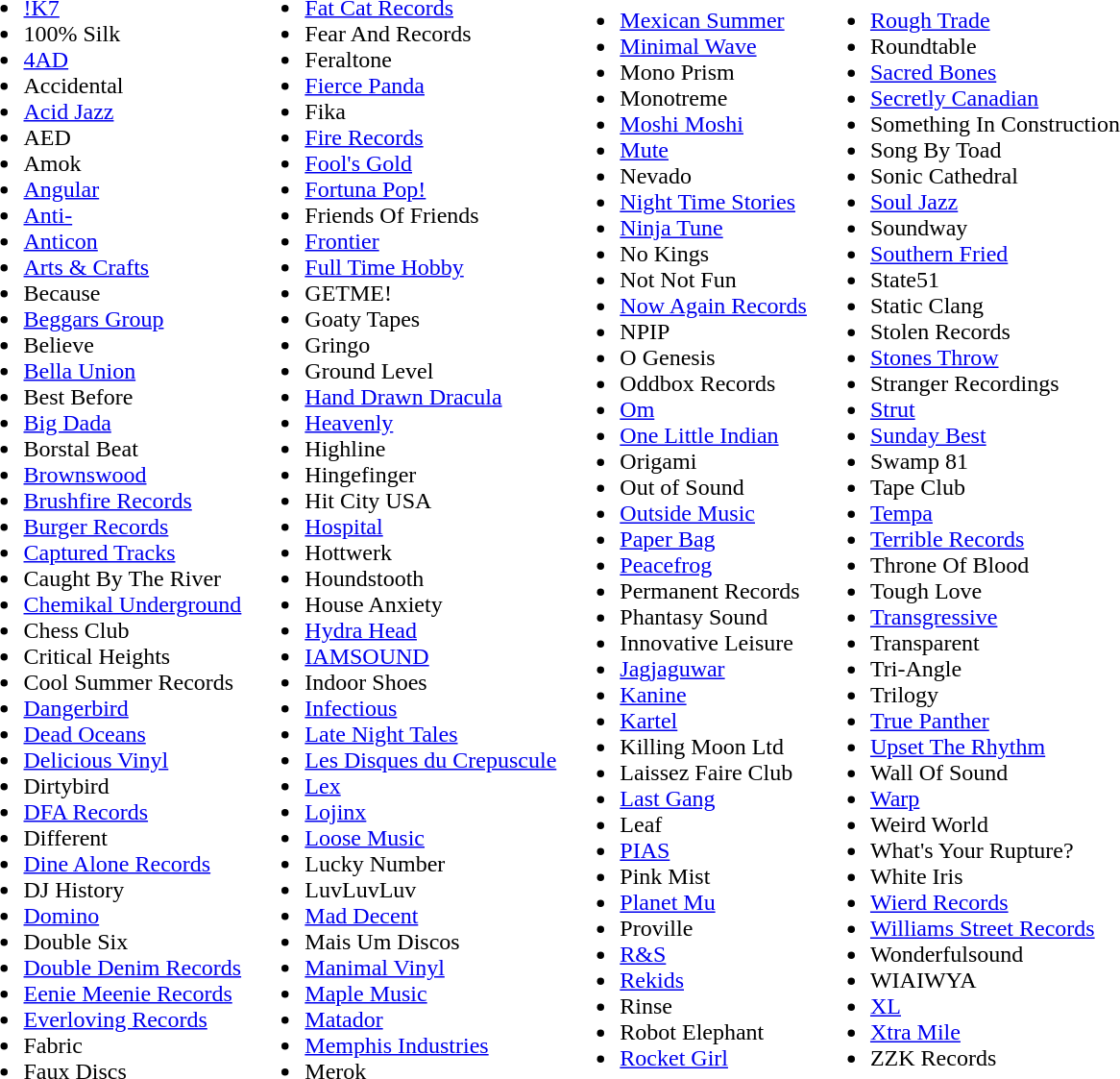<table>
<tr>
<td><br><ul><li><a href='#'>!K7</a></li><li>100% Silk</li><li><a href='#'>4AD</a></li><li>Accidental</li><li><a href='#'>Acid Jazz</a></li><li>AED</li><li>Amok</li><li><a href='#'>Angular</a></li><li><a href='#'>Anti-</a></li><li><a href='#'>Anticon</a></li><li><a href='#'>Arts & Crafts</a></li><li>Because</li><li><a href='#'>Beggars Group</a></li><li>Believe</li><li><a href='#'>Bella Union</a></li><li>Best Before</li><li><a href='#'>Big Dada</a></li><li>Borstal Beat</li><li><a href='#'>Brownswood</a></li><li><a href='#'>Brushfire Records</a></li><li><a href='#'>Burger Records</a></li><li><a href='#'>Captured Tracks</a></li><li>Caught By The River</li><li><a href='#'>Chemikal Underground</a></li><li>Chess Club</li><li>Critical Heights</li><li>Cool Summer Records</li><li><a href='#'>Dangerbird</a></li><li><a href='#'>Dead Oceans</a></li><li><a href='#'>Delicious Vinyl</a></li><li>Dirtybird</li><li><a href='#'>DFA Records</a></li><li>Different</li><li><a href='#'>Dine Alone Records</a></li><li>DJ History</li><li><a href='#'>Domino</a></li><li>Double Six</li><li><a href='#'>Double Denim Records</a></li><li><a href='#'>Eenie Meenie Records</a></li><li><a href='#'>Everloving Records</a></li><li>Fabric</li><li>Faux Discs</li></ul></td>
<td><br><ul><li><a href='#'>Fat Cat Records</a></li><li>Fear And Records</li><li>Feraltone</li><li><a href='#'>Fierce Panda</a></li><li>Fika</li><li><a href='#'>Fire Records</a></li><li><a href='#'>Fool's Gold</a></li><li><a href='#'>Fortuna Pop!</a></li><li>Friends Of Friends</li><li><a href='#'>Frontier</a></li><li><a href='#'>Full Time Hobby</a></li><li>GETME!</li><li>Goaty Tapes</li><li>Gringo</li><li>Ground Level</li><li><a href='#'>Hand Drawn Dracula</a></li><li><a href='#'>Heavenly</a></li><li>Highline</li><li>Hingefinger</li><li>Hit City USA</li><li><a href='#'>Hospital</a></li><li>Hottwerk</li><li>Houndstooth</li><li>House Anxiety</li><li><a href='#'>Hydra Head</a></li><li><a href='#'>IAMSOUND</a></li><li>Indoor Shoes</li><li><a href='#'>Infectious</a></li><li><a href='#'>Late Night Tales</a></li><li><a href='#'>Les Disques du Crepuscule</a></li><li><a href='#'>Lex</a></li><li><a href='#'>Lojinx</a></li><li><a href='#'>Loose Music</a></li><li>Lucky Number</li><li>LuvLuvLuv</li><li><a href='#'>Mad Decent</a></li><li>Mais Um Discos</li><li><a href='#'>Manimal Vinyl</a></li><li><a href='#'>Maple Music</a></li><li><a href='#'>Matador</a></li><li><a href='#'>Memphis Industries</a></li><li>Merok</li></ul></td>
<td><br><ul><li><a href='#'>Mexican Summer</a></li><li><a href='#'>Minimal Wave</a></li><li>Mono Prism</li><li>Monotreme</li><li><a href='#'>Moshi Moshi</a></li><li><a href='#'>Mute</a></li><li>Nevado</li><li><a href='#'>Night Time Stories</a></li><li><a href='#'>Ninja Tune</a></li><li>No Kings</li><li>Not Not Fun</li><li><a href='#'>Now Again Records</a></li><li>NPIP</li><li>O Genesis</li><li>Oddbox Records</li><li><a href='#'>Om</a></li><li><a href='#'>One Little Indian</a></li><li>Origami</li><li>Out of Sound</li><li><a href='#'>Outside Music</a></li><li><a href='#'>Paper Bag</a></li><li><a href='#'>Peacefrog</a></li><li>Permanent Records</li><li>Phantasy Sound</li><li>Innovative Leisure</li><li><a href='#'>Jagjaguwar</a></li><li><a href='#'>Kanine</a></li><li><a href='#'>Kartel</a></li><li>Killing Moon Ltd</li><li>Laissez Faire Club</li><li><a href='#'>Last Gang</a></li><li>Leaf</li><li><a href='#'>PIAS</a></li><li>Pink Mist</li><li><a href='#'>Planet Mu</a></li><li>Proville</li><li><a href='#'>R&S</a></li><li><a href='#'>Rekids</a></li><li>Rinse</li><li>Robot Elephant</li><li><a href='#'>Rocket Girl</a></li></ul></td>
<td><br><ul><li><a href='#'>Rough Trade</a></li><li>Roundtable</li><li><a href='#'>Sacred Bones</a></li><li><a href='#'>Secretly Canadian</a></li><li>Something In Construction</li><li>Song By Toad</li><li>Sonic Cathedral</li><li><a href='#'>Soul Jazz</a></li><li>Soundway</li><li><a href='#'>Southern Fried</a></li><li>State51</li><li>Static Clang</li><li>Stolen Records</li><li><a href='#'>Stones Throw</a></li><li>Stranger Recordings</li><li><a href='#'>Strut</a></li><li><a href='#'>Sunday Best</a></li><li>Swamp 81</li><li>Tape Club</li><li><a href='#'>Tempa</a></li><li><a href='#'>Terrible Records</a></li><li>Throne Of Blood</li><li>Tough Love</li><li><a href='#'>Transgressive</a></li><li>Transparent</li><li>Tri-Angle</li><li>Trilogy</li><li><a href='#'>True Panther</a></li><li><a href='#'>Upset The Rhythm</a></li><li>Wall Of Sound</li><li><a href='#'>Warp</a></li><li>Weird World</li><li>What's Your Rupture?</li><li>White Iris</li><li><a href='#'>Wierd Records</a></li><li><a href='#'>Williams Street Records</a></li><li>Wonderfulsound</li><li>WIAIWYA</li><li><a href='#'>XL</a></li><li><a href='#'>Xtra Mile</a></li><li>ZZK Records</li></ul></td>
</tr>
</table>
